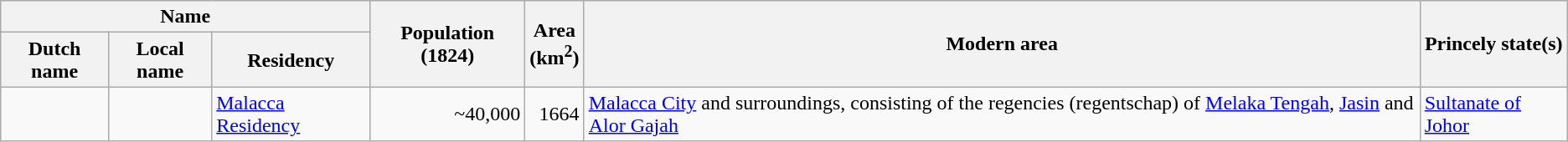<table class=wikitable>
<tr>
<th colspan=3>Name</th>
<th rowspan=2>Population (1824)</th>
<th rowspan=2>Area<br>(km<sup>2</sup>)</th>
<th rowspan=2>Modern area</th>
<th rowspan=2>Princely state(s)</th>
</tr>
<tr>
<th>Dutch name</th>
<th>Local name</th>
<th>Residency</th>
</tr>
<tr>
<td></td>
<td></td>
<td><a href='#'>Malacca Residency</a></td>
<td align=right>~40,000</td>
<td align=right>1664</td>
<td><a href='#'>Malacca City</a> and surroundings, consisting of the regencies (regentschap) of <a href='#'>Melaka Tengah</a>, <a href='#'>Jasin</a> and <a href='#'>Alor Gajah</a></td>
<td><a href='#'>Sultanate of Johor</a></td>
</tr>
</table>
